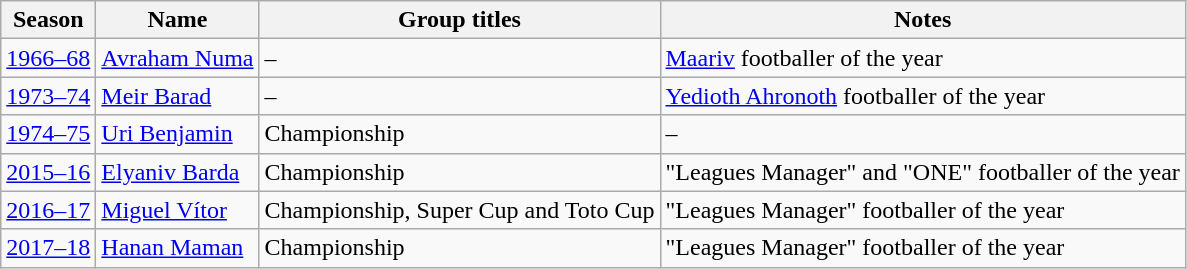<table class="wikitable">
<tr>
<th>Season</th>
<th>Name</th>
<th>Group titles</th>
<th>Notes</th>
</tr>
<tr>
<td><a href='#'>1966–68</a></td>
<td><a href='#'>Avraham Numa</a></td>
<td>–</td>
<td><a href='#'>Maariv</a> footballer of the year</td>
</tr>
<tr>
<td><a href='#'>1973–74</a></td>
<td><a href='#'>Meir Barad</a></td>
<td>–</td>
<td><a href='#'>Yedioth Ahronoth</a> footballer of the year</td>
</tr>
<tr>
<td><a href='#'>1974–75</a></td>
<td><a href='#'>Uri Benjamin</a></td>
<td>Championship</td>
<td>–</td>
</tr>
<tr>
<td><a href='#'>2015–16</a></td>
<td><a href='#'>Elyaniv Barda</a></td>
<td>Championship</td>
<td>"Leagues Manager" and "ONE" footballer of the year</td>
</tr>
<tr>
<td><a href='#'>2016–17</a></td>
<td><a href='#'>Miguel Vítor</a></td>
<td>Championship, Super Cup and Toto Cup</td>
<td>"Leagues Manager" footballer of the year</td>
</tr>
<tr>
<td><a href='#'>2017–18</a></td>
<td><a href='#'>Hanan Maman</a></td>
<td>Championship</td>
<td>"Leagues Manager" footballer of the year</td>
</tr>
</table>
